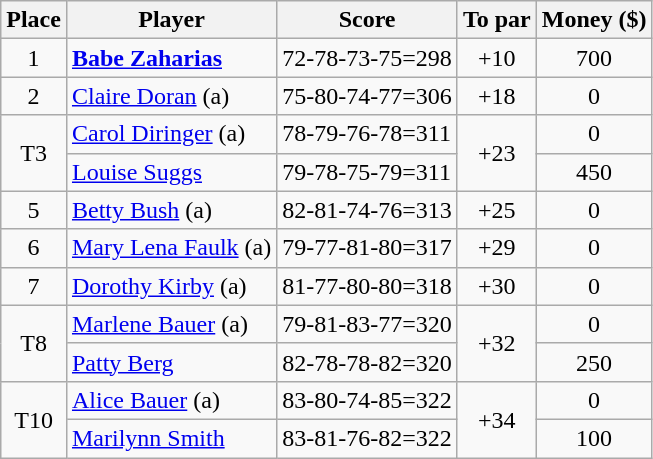<table class="wikitable">
<tr>
<th>Place</th>
<th>Player</th>
<th>Score</th>
<th>To par</th>
<th>Money ($)</th>
</tr>
<tr>
<td align=center>1</td>
<td> <strong><a href='#'>Babe Zaharias</a></strong></td>
<td>72-78-73-75=298</td>
<td align=center>+10</td>
<td align=center>700</td>
</tr>
<tr>
<td align=center>2</td>
<td> <a href='#'>Claire Doran</a> (a)</td>
<td>75-80-74-77=306</td>
<td align=center>+18</td>
<td align=center>0</td>
</tr>
<tr>
<td align=center rowspan=2>T3</td>
<td> <a href='#'>Carol Diringer</a> (a)</td>
<td>78-79-76-78=311</td>
<td align=center rowspan=2>+23</td>
<td align=center>0</td>
</tr>
<tr>
<td> <a href='#'>Louise Suggs</a></td>
<td>79-78-75-79=311</td>
<td align=center>450</td>
</tr>
<tr>
<td align=center>5</td>
<td> <a href='#'>Betty Bush</a> (a)</td>
<td>82-81-74-76=313</td>
<td align=center>+25</td>
<td align=center>0</td>
</tr>
<tr>
<td align=center>6</td>
<td> <a href='#'>Mary Lena Faulk</a> (a)</td>
<td>79-77-81-80=317</td>
<td align=center>+29</td>
<td align=center>0</td>
</tr>
<tr>
<td align=center>7</td>
<td> <a href='#'>Dorothy Kirby</a> (a)</td>
<td>81-77-80-80=318</td>
<td align=center>+30</td>
<td align=center>0</td>
</tr>
<tr>
<td align=center rowspan=2>T8</td>
<td> <a href='#'>Marlene Bauer</a> (a)</td>
<td>79-81-83-77=320</td>
<td align=center rowspan=2>+32</td>
<td align=center>0</td>
</tr>
<tr>
<td> <a href='#'>Patty Berg</a></td>
<td>82-78-78-82=320</td>
<td align=center>250</td>
</tr>
<tr>
<td align=center rowspan=2>T10</td>
<td> <a href='#'>Alice Bauer</a> (a)</td>
<td>83-80-74-85=322</td>
<td align=center rowspan=2>+34</td>
<td align=center>0</td>
</tr>
<tr>
<td> <a href='#'>Marilynn Smith</a></td>
<td>83-81-76-82=322</td>
<td align=center>100</td>
</tr>
</table>
